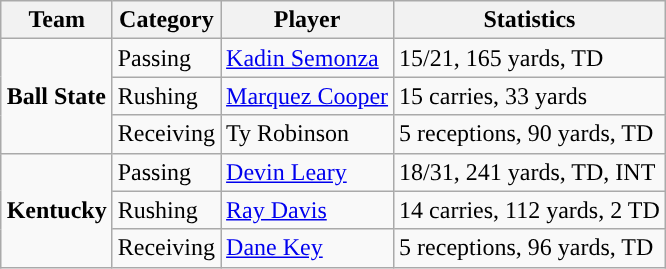<table class="wikitable" style="float: right;">
<tr>
<th>Team</th>
<th>Category</th>
<th>Player</th>
<th>Statistics</th>
</tr>
<tr>
<td rowspan=3><strong>Ball State</strong></td>
<td>Passing</td>
<td><a href='#'>Kadin Semonza</a></td>
<td>15/21, 165 yards, TD</td>
</tr>
<tr>
<td>Rushing</td>
<td><a href='#'>Marquez Cooper</a></td>
<td>15 carries, 33 yards</td>
</tr>
<tr>
<td>Receiving</td>
<td>Ty Robinson</td>
<td>5 receptions, 90 yards, TD</td>
</tr>
<tr>
<td rowspan=3><strong>Kentucky</strong></td>
<td>Passing</td>
<td><a href='#'>Devin Leary</a></td>
<td>18/31, 241 yards, TD, INT</td>
</tr>
<tr>
<td>Rushing</td>
<td><a href='#'>Ray Davis</a></td>
<td>14 carries, 112 yards, 2 TD</td>
</tr>
<tr>
<td>Receiving</td>
<td><a href='#'>Dane Key</a></td>
<td>5 receptions, 96 yards, TD</td>
</tr>
</table>
